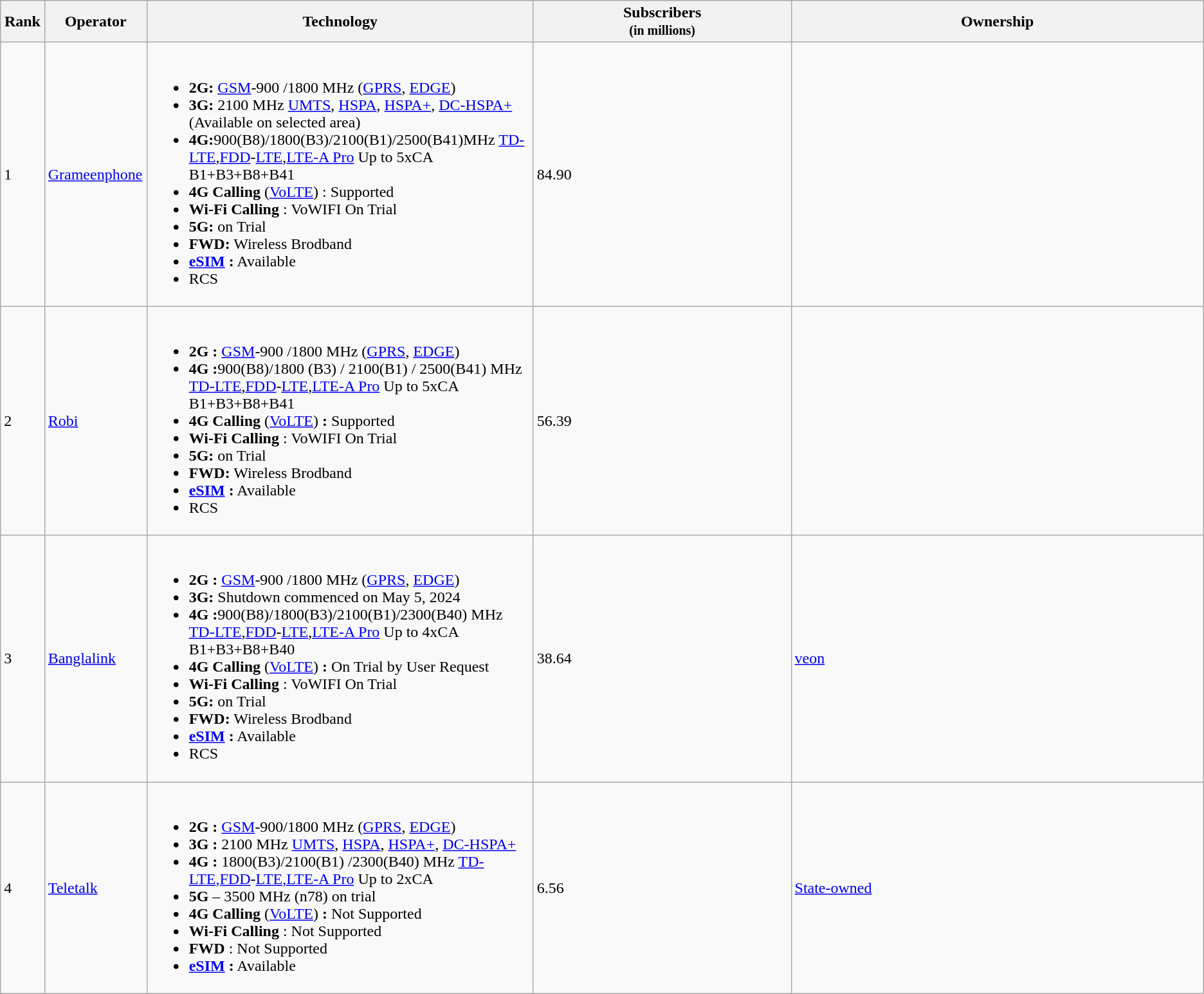<table class="wikitable">
<tr>
<th style="width:1%;">Rank</th>
<th style="width:1%;">Operator</th>
<th style="width:30%;">Technology</th>
<th style="width:20%;">Subscribers<br><small>(in millions)</small></th>
<th style="width:32%;">Ownership</th>
</tr>
<tr>
<td>1</td>
<td><a href='#'>Grameenphone</a></td>
<td><br><ul><li><strong>2G:</strong> <a href='#'>GSM</a>-900 /1800 MHz (<a href='#'>GPRS</a>, <a href='#'>EDGE</a>)</li><li><strong>3G:</strong> 2100 MHz <a href='#'>UMTS</a>, <a href='#'>HSPA</a>, <a href='#'>HSPA+</a>, <a href='#'>DC-HSPA+</a> (Available on selected area)</li><li><strong>4G:</strong>900(B8)/1800(B3)/2100(B1)/2500(B41)MHz <a href='#'>TD-LTE</a>,<a href='#'>FDD</a>-<a href='#'>LTE</a>,<a href='#'>LTE-A Pro</a> Up to 5xCA B1+B3+B8+B41</li><li><strong>4G Calling</strong> (<a href='#'>VoLTE</a>) : Supported</li><li><strong>Wi-Fi Calling</strong> : VoWIFI On Trial</li><li><strong>5G:</strong> on Trial</li><li><strong>FWD:</strong> Wireless Brodband</li><li><strong><a href='#'>eSIM</a></strong> <strong>:</strong> Available</li><li>RCS</li></ul></td>
<td>84.90</td>
<td></td>
</tr>
<tr>
<td>2</td>
<td><a href='#'>Robi</a></td>
<td><br><ul><li><strong>2G :</strong> <a href='#'>GSM</a>-900 /1800 MHz (<a href='#'>GPRS</a>, <a href='#'>EDGE</a>)</li><li><strong>4G :</strong>900(B8)/1800 (B3) / 2100(B1) / 2500(B41) MHz <a href='#'>TD-LTE</a>,<a href='#'>FDD</a>-<a href='#'>LTE</a>,<a href='#'>LTE-A Pro</a> Up to 5xCA B1+B3+B8+B41</li><li><strong>4G Calling</strong> (<a href='#'>VoLTE</a>) <strong>:</strong> Supported</li><li><strong>Wi-Fi Calling</strong> : VoWIFI On Trial</li><li><strong>5G:</strong> on Trial</li><li><strong>FWD:</strong> Wireless Brodband</li><li><strong><a href='#'>eSIM</a></strong> <strong>:</strong> Available</li><li>RCS</li></ul></td>
<td>56.39</td>
<td></td>
</tr>
<tr>
<td>3</td>
<td><a href='#'>Banglalink</a></td>
<td><br><ul><li><strong>2G :</strong> <a href='#'>GSM</a>-900 /1800 MHz (<a href='#'>GPRS</a>, <a href='#'>EDGE</a>)</li><li><strong>3G:</strong> Shutdown commenced on May 5, 2024</li><li><strong>4G :</strong>900(B8)/1800(B3)/2100(B1)/2300(B40) MHz <a href='#'>TD-LTE</a>,<a href='#'>FDD</a>-<a href='#'>LTE</a>,<a href='#'>LTE-A Pro</a> Up to 4xCA B1+B3+B8+B40</li><li><strong>4G Calling</strong> (<a href='#'>VoLTE</a>) <strong>:</strong> On Trial by User Request</li><li><strong>Wi-Fi Calling</strong> : VoWIFI On Trial</li><li><strong>5G:</strong> on Trial</li><li><strong>FWD:</strong> Wireless Brodband</li><li><strong><a href='#'>eSIM</a></strong> <strong>:</strong> Available</li><li>RCS</li></ul></td>
<td>38.64</td>
<td><a href='#'>veon</a></td>
</tr>
<tr>
<td>4</td>
<td><a href='#'>Teletalk</a></td>
<td><br><ul><li><strong>2G :</strong> <a href='#'>GSM</a>-900/1800 MHz (<a href='#'>GPRS</a>, <a href='#'>EDGE</a>)</li><li><strong>3G :</strong> 2100 MHz <a href='#'>UMTS</a>, <a href='#'>HSPA</a>, <a href='#'>HSPA+</a>, <a href='#'>DC-HSPA+</a></li><li><strong>4G :</strong> 1800(B3)/2100(B1) /2300(B40) MHz      <a href='#'>TD-LTE</a><a href='#'>,FDD</a>-<a href='#'>LTE</a><a href='#'>,LTE-A Pro</a> Up to 2xCA</li><li><strong>5G</strong> – 3500 MHz (n78) on trial</li><li><strong>4G Calling</strong> (<a href='#'>VoLTE</a>) <strong>:</strong> Not Supported</li><li><strong>Wi-Fi Calling</strong> : Not Supported</li><li><strong>FWD</strong> : Not Supported</li><li><strong><a href='#'>eSIM</a></strong> <strong>:</strong> Available</li></ul></td>
<td>6.56</td>
<td><a href='#'>State-owned</a></td>
</tr>
</table>
